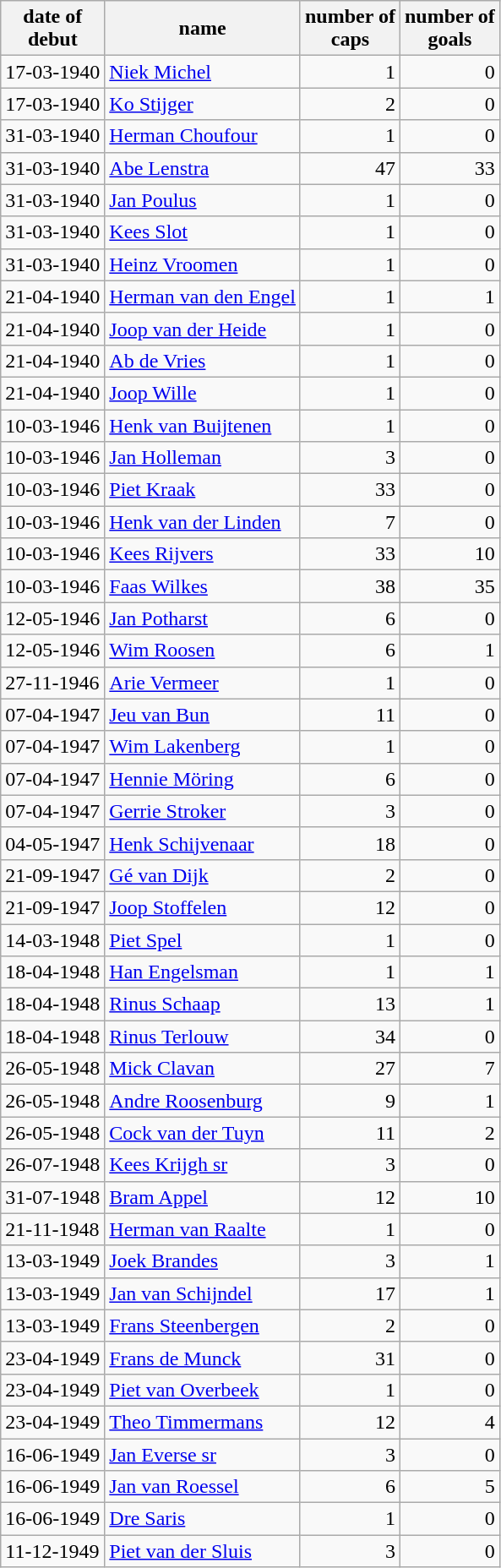<table class="wikitable sortable">
<tr>
<th>date of<br>debut</th>
<th>name</th>
<th>number of<br>caps</th>
<th>number of<br>goals</th>
</tr>
<tr>
<td>17-03-1940</td>
<td><a href='#'>Niek Michel</a></td>
<td align=right>1</td>
<td align=right>0</td>
</tr>
<tr>
<td>17-03-1940</td>
<td><a href='#'>Ko Stijger</a></td>
<td align=right>2</td>
<td align=right>0</td>
</tr>
<tr>
<td>31-03-1940</td>
<td><a href='#'>Herman Choufour</a></td>
<td align=right>1</td>
<td align=right>0</td>
</tr>
<tr>
<td>31-03-1940</td>
<td><a href='#'>Abe Lenstra</a></td>
<td align=right>47</td>
<td align=right>33</td>
</tr>
<tr>
<td>31-03-1940</td>
<td><a href='#'>Jan Poulus</a></td>
<td align=right>1</td>
<td align=right>0</td>
</tr>
<tr>
<td>31-03-1940</td>
<td><a href='#'>Kees Slot</a></td>
<td align=right>1</td>
<td align=right>0</td>
</tr>
<tr>
<td>31-03-1940</td>
<td><a href='#'>Heinz Vroomen</a></td>
<td align=right>1</td>
<td align=right>0</td>
</tr>
<tr>
<td>21-04-1940</td>
<td><a href='#'>Herman van den Engel</a></td>
<td align=right>1</td>
<td align=right>1</td>
</tr>
<tr>
<td>21-04-1940</td>
<td><a href='#'>Joop van der Heide</a></td>
<td align=right>1</td>
<td align=right>0</td>
</tr>
<tr>
<td>21-04-1940</td>
<td><a href='#'>Ab de Vries</a></td>
<td align=right>1</td>
<td align=right>0</td>
</tr>
<tr>
<td>21-04-1940</td>
<td><a href='#'>Joop Wille</a></td>
<td align=right>1</td>
<td align=right>0</td>
</tr>
<tr>
<td>10-03-1946</td>
<td><a href='#'>Henk van Buijtenen</a></td>
<td align=right>1</td>
<td align=right>0</td>
</tr>
<tr>
<td>10-03-1946</td>
<td><a href='#'>Jan Holleman</a></td>
<td align=right>3</td>
<td align=right>0</td>
</tr>
<tr>
<td>10-03-1946</td>
<td><a href='#'>Piet Kraak</a></td>
<td align=right>33</td>
<td align=right>0</td>
</tr>
<tr>
<td>10-03-1946</td>
<td><a href='#'>Henk van der Linden</a></td>
<td align=right>7</td>
<td align=right>0</td>
</tr>
<tr>
<td>10-03-1946</td>
<td><a href='#'>Kees Rijvers</a></td>
<td align=right>33</td>
<td align=right>10</td>
</tr>
<tr>
<td>10-03-1946</td>
<td><a href='#'>Faas Wilkes</a></td>
<td align=right>38</td>
<td align=right>35</td>
</tr>
<tr>
<td>12-05-1946</td>
<td><a href='#'>Jan Potharst</a></td>
<td align=right>6</td>
<td align=right>0</td>
</tr>
<tr>
<td>12-05-1946</td>
<td><a href='#'>Wim Roosen</a></td>
<td align=right>6</td>
<td align=right>1</td>
</tr>
<tr>
<td>27-11-1946</td>
<td><a href='#'>Arie Vermeer</a></td>
<td align=right>1</td>
<td align=right>0</td>
</tr>
<tr>
<td>07-04-1947</td>
<td><a href='#'>Jeu van Bun</a></td>
<td align=right>11</td>
<td align=right>0</td>
</tr>
<tr>
<td>07-04-1947</td>
<td><a href='#'>Wim Lakenberg</a></td>
<td align=right>1</td>
<td align=right>0</td>
</tr>
<tr>
<td>07-04-1947</td>
<td><a href='#'>Hennie Möring</a></td>
<td align=right>6</td>
<td align=right>0</td>
</tr>
<tr>
<td>07-04-1947</td>
<td><a href='#'>Gerrie Stroker</a></td>
<td align=right>3</td>
<td align=right>0</td>
</tr>
<tr>
<td>04-05-1947</td>
<td><a href='#'>Henk Schijvenaar</a></td>
<td align=right>18</td>
<td align=right>0</td>
</tr>
<tr>
<td>21-09-1947</td>
<td><a href='#'>Gé van Dijk</a></td>
<td align=right>2</td>
<td align=right>0</td>
</tr>
<tr>
<td>21-09-1947</td>
<td><a href='#'>Joop Stoffelen</a></td>
<td align=right>12</td>
<td align=right>0</td>
</tr>
<tr>
<td>14-03-1948</td>
<td><a href='#'>Piet Spel</a></td>
<td align=right>1</td>
<td align=right>0</td>
</tr>
<tr>
<td>18-04-1948</td>
<td><a href='#'>Han Engelsman</a></td>
<td align=right>1</td>
<td align=right>1</td>
</tr>
<tr>
<td>18-04-1948</td>
<td><a href='#'>Rinus Schaap</a></td>
<td align=right>13</td>
<td align=right>1</td>
</tr>
<tr>
<td>18-04-1948</td>
<td><a href='#'>Rinus Terlouw</a></td>
<td align=right>34</td>
<td align=right>0</td>
</tr>
<tr>
<td>26-05-1948</td>
<td><a href='#'>Mick Clavan</a></td>
<td align=right>27</td>
<td align=right>7</td>
</tr>
<tr>
<td>26-05-1948</td>
<td><a href='#'>Andre Roosenburg</a></td>
<td align=right>9</td>
<td align=right>1</td>
</tr>
<tr>
<td>26-05-1948</td>
<td><a href='#'>Cock van der Tuyn</a></td>
<td align=right>11</td>
<td align=right>2</td>
</tr>
<tr>
<td>26-07-1948</td>
<td><a href='#'>Kees Krijgh sr</a></td>
<td align=right>3</td>
<td align=right>0</td>
</tr>
<tr>
<td>31-07-1948</td>
<td><a href='#'>Bram Appel</a></td>
<td align=right>12</td>
<td align=right>10</td>
</tr>
<tr>
<td>21-11-1948</td>
<td><a href='#'>Herman van Raalte</a></td>
<td align=right>1</td>
<td align=right>0</td>
</tr>
<tr>
<td>13-03-1949</td>
<td><a href='#'>Joek Brandes</a></td>
<td align=right>3</td>
<td align=right>1</td>
</tr>
<tr>
<td>13-03-1949</td>
<td><a href='#'>Jan van Schijndel</a></td>
<td align=right>17</td>
<td align=right>1</td>
</tr>
<tr>
<td>13-03-1949</td>
<td><a href='#'>Frans Steenbergen</a></td>
<td align=right>2</td>
<td align=right>0</td>
</tr>
<tr>
<td>23-04-1949</td>
<td><a href='#'>Frans de Munck</a></td>
<td align=right>31</td>
<td align=right>0</td>
</tr>
<tr>
<td>23-04-1949</td>
<td><a href='#'>Piet van Overbeek</a></td>
<td align=right>1</td>
<td align=right>0</td>
</tr>
<tr>
<td>23-04-1949</td>
<td><a href='#'>Theo Timmermans</a></td>
<td align=right>12</td>
<td align=right>4</td>
</tr>
<tr>
<td>16-06-1949</td>
<td><a href='#'>Jan Everse sr</a></td>
<td align=right>3</td>
<td align=right>0</td>
</tr>
<tr>
<td>16-06-1949</td>
<td><a href='#'>Jan van Roessel</a></td>
<td align=right>6</td>
<td align=right>5</td>
</tr>
<tr>
<td>16-06-1949</td>
<td><a href='#'>Dre Saris</a></td>
<td align=right>1</td>
<td align=right>0</td>
</tr>
<tr>
<td>11-12-1949</td>
<td><a href='#'>Piet van der Sluis</a></td>
<td align=right>3</td>
<td align=right>0</td>
</tr>
</table>
